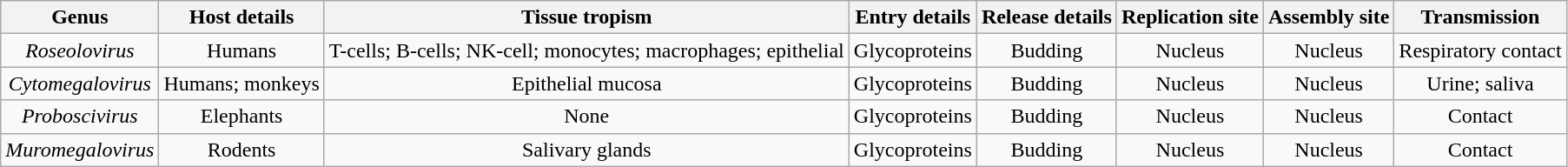<table class="wikitable sortable" style="text-align:center">
<tr>
<th>Genus</th>
<th>Host details</th>
<th>Tissue tropism</th>
<th>Entry details</th>
<th>Release details</th>
<th>Replication site</th>
<th>Assembly site</th>
<th>Transmission</th>
</tr>
<tr>
<td><em>Roseolovirus</em></td>
<td>Humans</td>
<td>T-cells; B-cells; NK-cell; monocytes; macrophages; epithelial</td>
<td>Glycoproteins</td>
<td>Budding</td>
<td>Nucleus</td>
<td>Nucleus</td>
<td>Respiratory contact</td>
</tr>
<tr>
<td><em>Cytomegalovirus</em></td>
<td>Humans; monkeys</td>
<td>Epithelial mucosa</td>
<td>Glycoproteins</td>
<td>Budding</td>
<td>Nucleus</td>
<td>Nucleus</td>
<td>Urine; saliva</td>
</tr>
<tr>
<td><em>Proboscivirus</em></td>
<td>Elephants</td>
<td>None</td>
<td>Glycoproteins</td>
<td>Budding</td>
<td>Nucleus</td>
<td>Nucleus</td>
<td>Contact</td>
</tr>
<tr>
<td><em>Muromegalovirus</em></td>
<td>Rodents</td>
<td>Salivary glands</td>
<td>Glycoproteins</td>
<td>Budding</td>
<td>Nucleus</td>
<td>Nucleus</td>
<td>Contact</td>
</tr>
</table>
